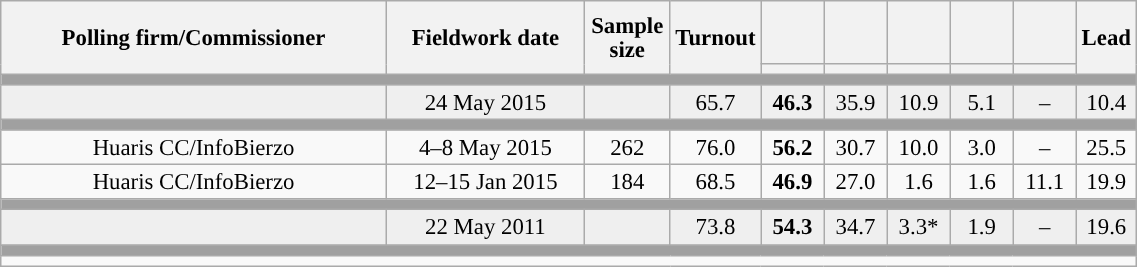<table class="wikitable collapsible collapsed" style="text-align:center; font-size:95%; line-height:16px;">
<tr style="height:42px;">
<th style="width:250px;" rowspan="2">Polling firm/Commissioner</th>
<th style="width:125px;" rowspan="2">Fieldwork date</th>
<th style="width:50px;" rowspan="2">Sample size</th>
<th style="width:45px;" rowspan="2">Turnout</th>
<th style="width:35px;"></th>
<th style="width:35px;"></th>
<th style="width:35px;"></th>
<th style="width:35px;"></th>
<th style="width:35px;"></th>
<th style="width:30px;" rowspan="2">Lead</th>
</tr>
<tr>
<th style="color:inherit;background:"></th>
<th style="color:inherit;background:"></th>
<th style="color:inherit;background:"></th>
<th style="color:inherit;background:"></th>
<th style="color:inherit;background:"></th>
</tr>
<tr>
<td colspan="10" style="background:#A0A0A0"></td>
</tr>
<tr style="background:#EFEFEF;">
<td><strong></strong></td>
<td>24 May 2015</td>
<td></td>
<td>65.7</td>
<td><strong>46.3</strong><br></td>
<td>35.9<br></td>
<td>10.9<br></td>
<td>5.1<br></td>
<td>–</td>
<td style="background:">10.4</td>
</tr>
<tr>
<td colspan="10" style="background:#A0A0A0"></td>
</tr>
<tr>
<td>Huaris CC/InfoBierzo</td>
<td>4–8 May 2015</td>
<td>262</td>
<td>76.0</td>
<td><strong>56.2</strong><br></td>
<td>30.7<br></td>
<td>10.0<br></td>
<td>3.0<br></td>
<td>–</td>
<td style="background:">25.5</td>
</tr>
<tr>
<td>Huaris CC/InfoBierzo</td>
<td>12–15 Jan 2015</td>
<td>184</td>
<td>68.5</td>
<td><strong>46.9</strong></td>
<td>27.0</td>
<td>1.6</td>
<td>1.6</td>
<td>11.1</td>
<td style="background:">19.9</td>
</tr>
<tr>
<td colspan="10" style="background:#A0A0A0"></td>
</tr>
<tr style="background:#EFEFEF;">
<td><strong></strong></td>
<td>22 May 2011</td>
<td></td>
<td>73.8</td>
<td><strong>54.3</strong><br></td>
<td>34.7<br></td>
<td>3.3*<br></td>
<td>1.9<br></td>
<td>–</td>
<td style="background:">19.6</td>
</tr>
<tr>
<td colspan="10" style="background:#A0A0A0"></td>
</tr>
<tr>
<td align="left" colspan="10"></td>
</tr>
</table>
